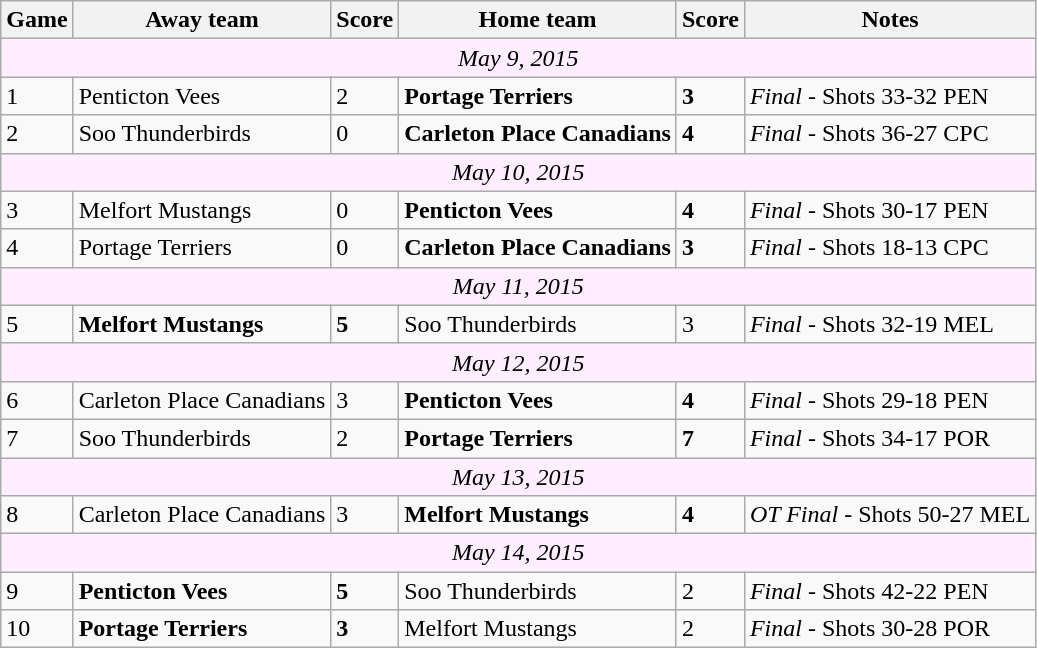<table class="wikitable">
<tr>
<th>Game</th>
<th>Away team</th>
<th>Score</th>
<th>Home team</th>
<th>Score</th>
<th>Notes</th>
</tr>
<tr style="text-align:center; background:#fef;">
<td colspan="11"><em>May 9, 2015</em></td>
</tr>
<tr>
<td>1</td>
<td>Penticton Vees</td>
<td>2</td>
<td><strong>Portage Terriers</strong></td>
<td><strong>3</strong></td>
<td><em>Final</em> - Shots 33-32 PEN</td>
</tr>
<tr>
<td>2</td>
<td>Soo Thunderbirds</td>
<td>0</td>
<td><strong>Carleton Place Canadians</strong></td>
<td><strong>4</strong></td>
<td><em>Final</em> - Shots 36-27 CPC</td>
</tr>
<tr style="text-align:center; background:#fef;">
<td colspan="11"><em>May 10, 2015</em></td>
</tr>
<tr>
<td>3</td>
<td>Melfort Mustangs</td>
<td>0</td>
<td><strong>Penticton Vees</strong></td>
<td><strong>4</strong></td>
<td><em>Final</em> - Shots 30-17 PEN</td>
</tr>
<tr>
<td>4</td>
<td>Portage Terriers</td>
<td>0</td>
<td><strong>Carleton Place Canadians</strong></td>
<td><strong>3</strong></td>
<td><em>Final</em> - Shots 18-13 CPC</td>
</tr>
<tr style="text-align:center; background:#fef;">
<td colspan="11"><em>May 11, 2015</em></td>
</tr>
<tr>
<td>5</td>
<td><strong>Melfort Mustangs</strong></td>
<td><strong>5</strong></td>
<td>Soo Thunderbirds</td>
<td>3</td>
<td><em>Final</em> - Shots 32-19 MEL</td>
</tr>
<tr style="text-align:center; background:#fef;">
<td colspan="11"><em>May 12, 2015</em></td>
</tr>
<tr>
<td>6</td>
<td>Carleton Place Canadians</td>
<td>3</td>
<td><strong>Penticton Vees</strong></td>
<td><strong>4</strong></td>
<td><em>Final</em> - Shots 29-18 PEN</td>
</tr>
<tr>
<td>7</td>
<td>Soo Thunderbirds</td>
<td>2</td>
<td><strong>Portage Terriers</strong></td>
<td><strong>7</strong></td>
<td><em>Final</em> - Shots 34-17 POR</td>
</tr>
<tr style="text-align:center; background:#fef;">
<td colspan="11"><em>May 13, 2015</em></td>
</tr>
<tr>
<td>8</td>
<td>Carleton Place Canadians</td>
<td>3</td>
<td><strong>Melfort Mustangs</strong></td>
<td><strong>4</strong></td>
<td><em>OT Final</em> - Shots 50-27 MEL</td>
</tr>
<tr style="text-align:center; background:#fef;">
<td colspan="11"><em>May 14, 2015</em></td>
</tr>
<tr>
<td>9</td>
<td><strong>Penticton Vees</strong></td>
<td><strong>5</strong></td>
<td>Soo Thunderbirds</td>
<td>2</td>
<td><em>Final</em> - Shots 42-22 PEN</td>
</tr>
<tr>
<td>10</td>
<td><strong>Portage Terriers</strong></td>
<td><strong>3</strong></td>
<td>Melfort Mustangs</td>
<td>2</td>
<td><em>Final</em> - Shots 30-28 POR</td>
</tr>
</table>
